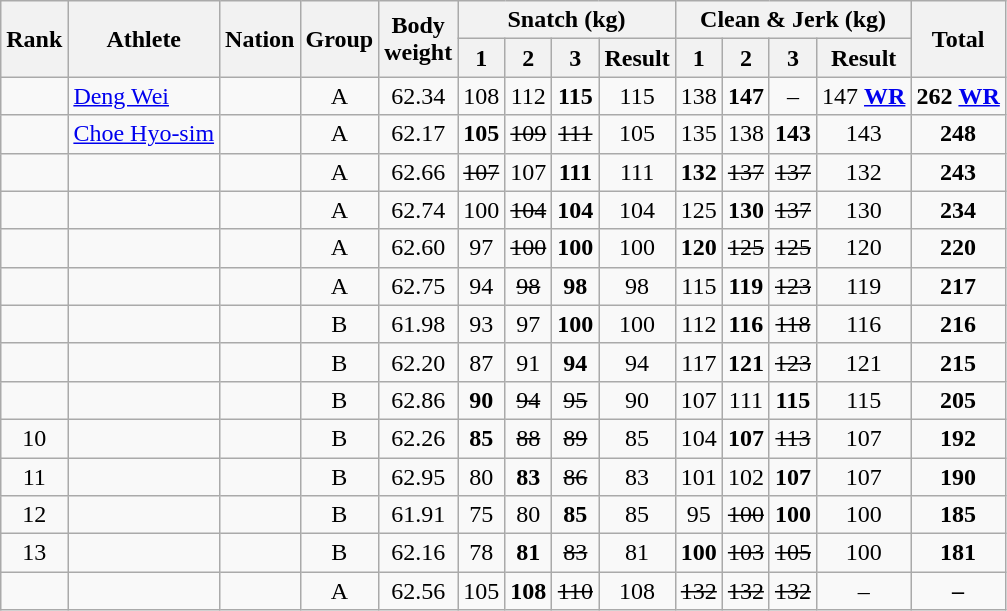<table class="wikitable sortable" style="text-align:center;">
<tr>
<th rowspan=2>Rank</th>
<th rowspan=2>Athlete</th>
<th rowspan=2>Nation</th>
<th rowspan=2>Group</th>
<th rowspan=2>Body<br>weight</th>
<th colspan=4>Snatch (kg)</th>
<th colspan=4>Clean & Jerk (kg)</th>
<th rowspan=2>Total</th>
</tr>
<tr>
<th>1</th>
<th>2</th>
<th>3</th>
<th>Result</th>
<th>1</th>
<th>2</th>
<th>3</th>
<th>Result</th>
</tr>
<tr>
<td></td>
<td align=left><a href='#'>Deng Wei</a></td>
<td align=left></td>
<td>A</td>
<td>62.34</td>
<td>108</td>
<td>112</td>
<td><strong>115</strong></td>
<td>115</td>
<td>138</td>
<td><strong>147</strong></td>
<td>–</td>
<td>147 <strong><a href='#'>WR</a></strong></td>
<td><strong>262</strong> <strong><a href='#'>WR</a></strong></td>
</tr>
<tr>
<td></td>
<td align=left><a href='#'>Choe Hyo-sim</a></td>
<td align=left></td>
<td>A</td>
<td>62.17</td>
<td><strong>105</strong></td>
<td><s>109</s></td>
<td><s>111</s></td>
<td>105</td>
<td>135</td>
<td>138</td>
<td><strong>143</strong></td>
<td>143</td>
<td><strong>248</strong></td>
</tr>
<tr>
<td></td>
<td align=left></td>
<td align=left></td>
<td>A</td>
<td>62.66</td>
<td><s>107</s></td>
<td>107</td>
<td><strong>111</strong></td>
<td>111</td>
<td><strong>132</strong></td>
<td><s>137</s></td>
<td><s>137</s></td>
<td>132</td>
<td><strong>243</strong></td>
</tr>
<tr>
<td></td>
<td align=left></td>
<td align=left></td>
<td>A</td>
<td>62.74</td>
<td>100</td>
<td><s>104</s></td>
<td><strong>104</strong></td>
<td>104</td>
<td>125</td>
<td><strong>130</strong></td>
<td><s>137</s></td>
<td>130</td>
<td><strong>234</strong></td>
</tr>
<tr>
<td></td>
<td align=left></td>
<td align=left></td>
<td>A</td>
<td>62.60</td>
<td>97</td>
<td><s>100</s></td>
<td><strong>100</strong></td>
<td>100</td>
<td><strong>120</strong></td>
<td><s>125</s></td>
<td><s>125</s></td>
<td>120</td>
<td><strong>220</strong></td>
</tr>
<tr>
<td></td>
<td align=left></td>
<td align=left></td>
<td>A</td>
<td>62.75</td>
<td>94</td>
<td><s>98</s></td>
<td><strong>98</strong></td>
<td>98</td>
<td>115</td>
<td><strong>119</strong></td>
<td><s>123</s></td>
<td>119</td>
<td><strong>217</strong></td>
</tr>
<tr>
<td></td>
<td align=left></td>
<td align=left></td>
<td>B</td>
<td>61.98</td>
<td>93</td>
<td>97</td>
<td><strong>100</strong></td>
<td>100</td>
<td>112</td>
<td><strong>116</strong></td>
<td><s>118</s></td>
<td>116</td>
<td><strong>216</strong></td>
</tr>
<tr>
<td></td>
<td align=left></td>
<td align=left></td>
<td>B</td>
<td>62.20</td>
<td>87</td>
<td>91</td>
<td><strong>94</strong></td>
<td>94</td>
<td>117</td>
<td><strong>121</strong></td>
<td><s>123</s></td>
<td>121</td>
<td><strong>215</strong></td>
</tr>
<tr>
<td></td>
<td align=left></td>
<td align=left></td>
<td>B</td>
<td>62.86</td>
<td><strong>90</strong></td>
<td><s>94</s></td>
<td><s>95</s></td>
<td>90</td>
<td>107</td>
<td>111</td>
<td><strong>115</strong></td>
<td>115</td>
<td><strong>205</strong></td>
</tr>
<tr>
<td>10</td>
<td align=left></td>
<td align=left></td>
<td>B</td>
<td>62.26</td>
<td><strong>85</strong></td>
<td><s>88</s></td>
<td><s>89</s></td>
<td>85</td>
<td>104</td>
<td><strong>107</strong></td>
<td><s>113</s></td>
<td>107</td>
<td><strong>192</strong></td>
</tr>
<tr>
<td>11</td>
<td align=left></td>
<td align=left></td>
<td>B</td>
<td>62.95</td>
<td>80</td>
<td><strong>83</strong></td>
<td><s>86</s></td>
<td>83</td>
<td>101</td>
<td>102</td>
<td><strong>107</strong></td>
<td>107</td>
<td><strong>190</strong></td>
</tr>
<tr>
<td>12</td>
<td align=left></td>
<td align=left></td>
<td>B</td>
<td>61.91</td>
<td>75</td>
<td>80</td>
<td><strong>85</strong></td>
<td>85</td>
<td>95</td>
<td><s>100</s></td>
<td><strong>100</strong></td>
<td>100</td>
<td><strong>185</strong></td>
</tr>
<tr>
<td>13</td>
<td align=left></td>
<td align=left></td>
<td>B</td>
<td>62.16</td>
<td>78</td>
<td><strong>81</strong></td>
<td><s>83</s></td>
<td>81</td>
<td><strong>100</strong></td>
<td><s>103</s></td>
<td><s>105</s></td>
<td>100</td>
<td><strong>181</strong></td>
</tr>
<tr>
<td></td>
<td align=left></td>
<td align=left></td>
<td>A</td>
<td>62.56</td>
<td>105</td>
<td><strong>108</strong></td>
<td><s>110</s></td>
<td>108</td>
<td><s>132</s></td>
<td><s>132</s></td>
<td><s>132</s></td>
<td>–</td>
<td><strong>–</strong></td>
</tr>
</table>
